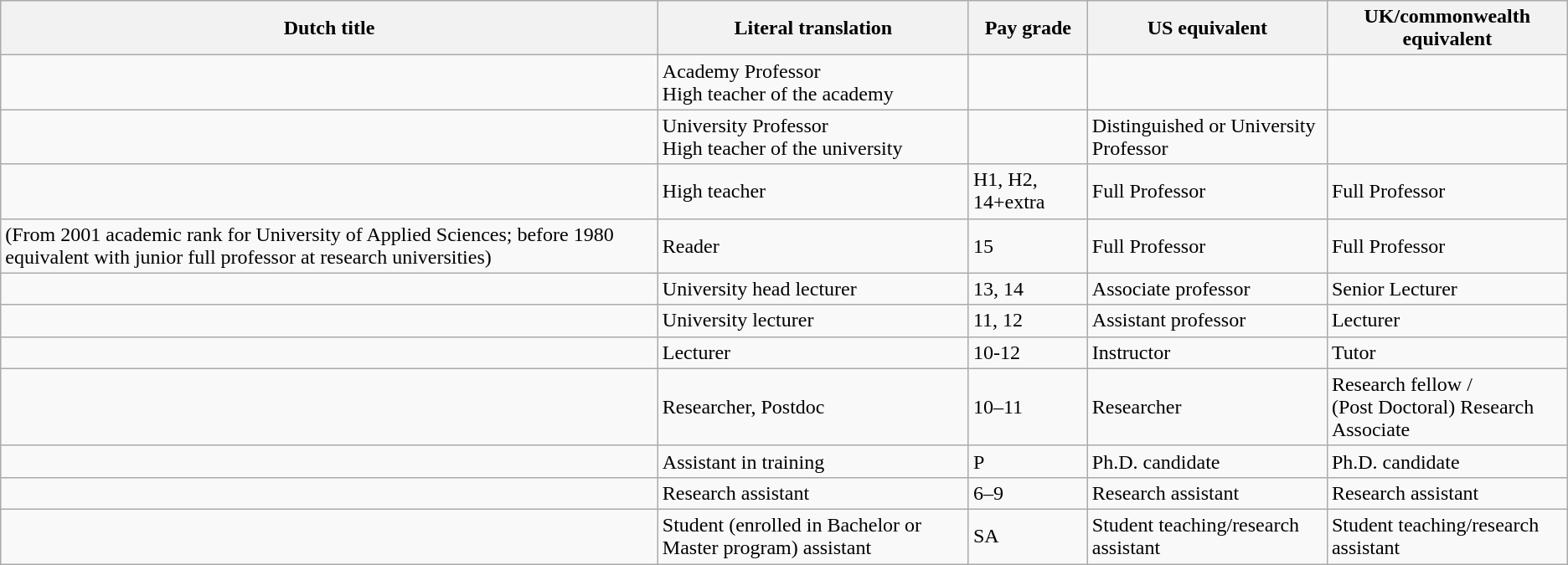<table class="wikitable">
<tr>
<th>Dutch title</th>
<th>Literal translation</th>
<th>Pay grade</th>
<th>US equivalent</th>
<th>UK/commonwealth equivalent</th>
</tr>
<tr>
<td></td>
<td>Academy Professor<br>High teacher of the academy</td>
<td></td>
<td></td>
<td></td>
</tr>
<tr>
<td></td>
<td>University Professor<br>High teacher of the university</td>
<td></td>
<td>Distinguished or University Professor</td>
<td></td>
</tr>
<tr>
<td></td>
<td>High teacher</td>
<td>H1, H2, 14+extra</td>
<td>Full Professor</td>
<td>Full Professor</td>
</tr>
<tr>
<td> (From 2001 academic rank for University of Applied Sciences; before 1980 equivalent with junior full professor at research universities)</td>
<td>Reader</td>
<td>15</td>
<td>Full Professor</td>
<td>Full Professor</td>
</tr>
<tr>
<td></td>
<td>University head lecturer</td>
<td>13, 14</td>
<td>Associate professor</td>
<td>Senior Lecturer</td>
</tr>
<tr>
<td></td>
<td>University lecturer</td>
<td>11, 12</td>
<td>Assistant professor</td>
<td>Lecturer</td>
</tr>
<tr>
<td></td>
<td>Lecturer</td>
<td>10-12</td>
<td>Instructor</td>
<td>Tutor</td>
</tr>
<tr>
<td></td>
<td>Researcher, Postdoc</td>
<td>10–11</td>
<td>Researcher</td>
<td>Research fellow /<br>(Post Doctoral) Research Associate</td>
</tr>
<tr>
<td></td>
<td>Assistant in training</td>
<td>P</td>
<td>Ph.D. candidate</td>
<td>Ph.D. candidate</td>
</tr>
<tr>
<td></td>
<td>Research assistant</td>
<td>6–9</td>
<td>Research assistant</td>
<td>Research assistant</td>
</tr>
<tr>
<td></td>
<td>Student (enrolled in Bachelor or Master program) assistant</td>
<td>SA</td>
<td>Student teaching/research assistant</td>
<td>Student teaching/research assistant</td>
</tr>
</table>
